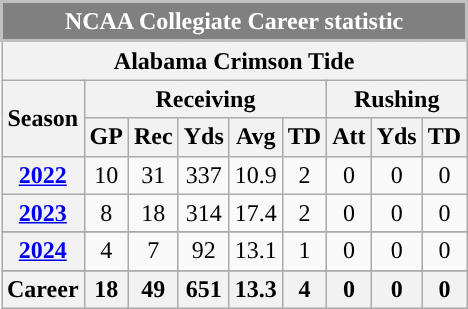<table class=wikitable style="text-align:center;">
<tr>
<th colspan="10" style="background:gray; border:2px solid silver; color:white;">NCAA Collegiate Career statistic</th>
</tr>
<tr>
<th colspan="10">Alabama Crimson Tide</th>
</tr>
<tr>
<th rowspan="2">Season</th>
<th colspan="5">Receiving</th>
<th colspan="3">Rushing</th>
</tr>
<tr>
<th>GP</th>
<th>Rec</th>
<th>Yds</th>
<th>Avg</th>
<th>TD</th>
<th>Att</th>
<th>Yds</th>
<th>TD</th>
</tr>
<tr>
<th><a href='#'>2022</a></th>
<td>10</td>
<td>31</td>
<td>337</td>
<td>10.9</td>
<td>2</td>
<td>0</td>
<td>0</td>
<td>0</td>
</tr>
<tr>
<th><a href='#'>2023</a></th>
<td>8</td>
<td>18</td>
<td>314</td>
<td>17.4</td>
<td>2</td>
<td>0</td>
<td>0</td>
<td>0</td>
</tr>
<tr>
</tr>
<tr>
<th><a href='#'>2024</a></th>
<td>4</td>
<td>7</td>
<td>92</td>
<td>13.1</td>
<td>1</td>
<td>0</td>
<td>0</td>
<td>0</td>
</tr>
<tr>
</tr>
<tr>
<th>Career</th>
<th>18</th>
<th>49</th>
<th>651</th>
<th>13.3</th>
<th>4</th>
<th>0</th>
<th>0</th>
<th>0</th>
</tr>
</table>
